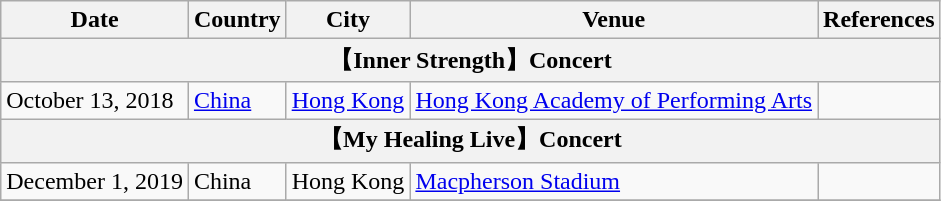<table class="wikitable">
<tr>
<th>Date</th>
<th>Country</th>
<th>City</th>
<th>Venue</th>
<th>References</th>
</tr>
<tr>
<th colspan="5">【Inner Strength】Concert</th>
</tr>
<tr>
<td>October 13, 2018</td>
<td><a href='#'>China</a></td>
<td><a href='#'>Hong Kong</a></td>
<td><a href='#'>Hong Kong Academy of Performing Arts</a></td>
<td></td>
</tr>
<tr>
<th colspan="5">【My Healing Live】Concert</th>
</tr>
<tr>
<td>December 1, 2019</td>
<td>China</td>
<td>Hong Kong</td>
<td><a href='#'>Macpherson Stadium</a></td>
<td></td>
</tr>
<tr>
</tr>
</table>
